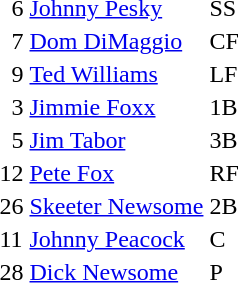<table>
<tr>
<td>  6</td>
<td><a href='#'>Johnny Pesky</a></td>
<td>SS</td>
</tr>
<tr>
<td>  7</td>
<td><a href='#'>Dom DiMaggio</a></td>
<td>CF</td>
</tr>
<tr>
<td>  9</td>
<td><a href='#'>Ted Williams</a></td>
<td>LF</td>
</tr>
<tr>
<td>  3</td>
<td><a href='#'>Jimmie Foxx</a></td>
<td>1B</td>
</tr>
<tr>
<td>  5</td>
<td><a href='#'>Jim Tabor</a></td>
<td>3B</td>
</tr>
<tr>
<td>12</td>
<td><a href='#'>Pete Fox</a></td>
<td>RF</td>
</tr>
<tr>
<td>26</td>
<td><a href='#'>Skeeter Newsome</a></td>
<td>2B</td>
</tr>
<tr>
<td>11</td>
<td><a href='#'>Johnny Peacock</a></td>
<td>C</td>
</tr>
<tr>
<td>28</td>
<td><a href='#'>Dick Newsome</a></td>
<td>P</td>
</tr>
<tr>
</tr>
</table>
